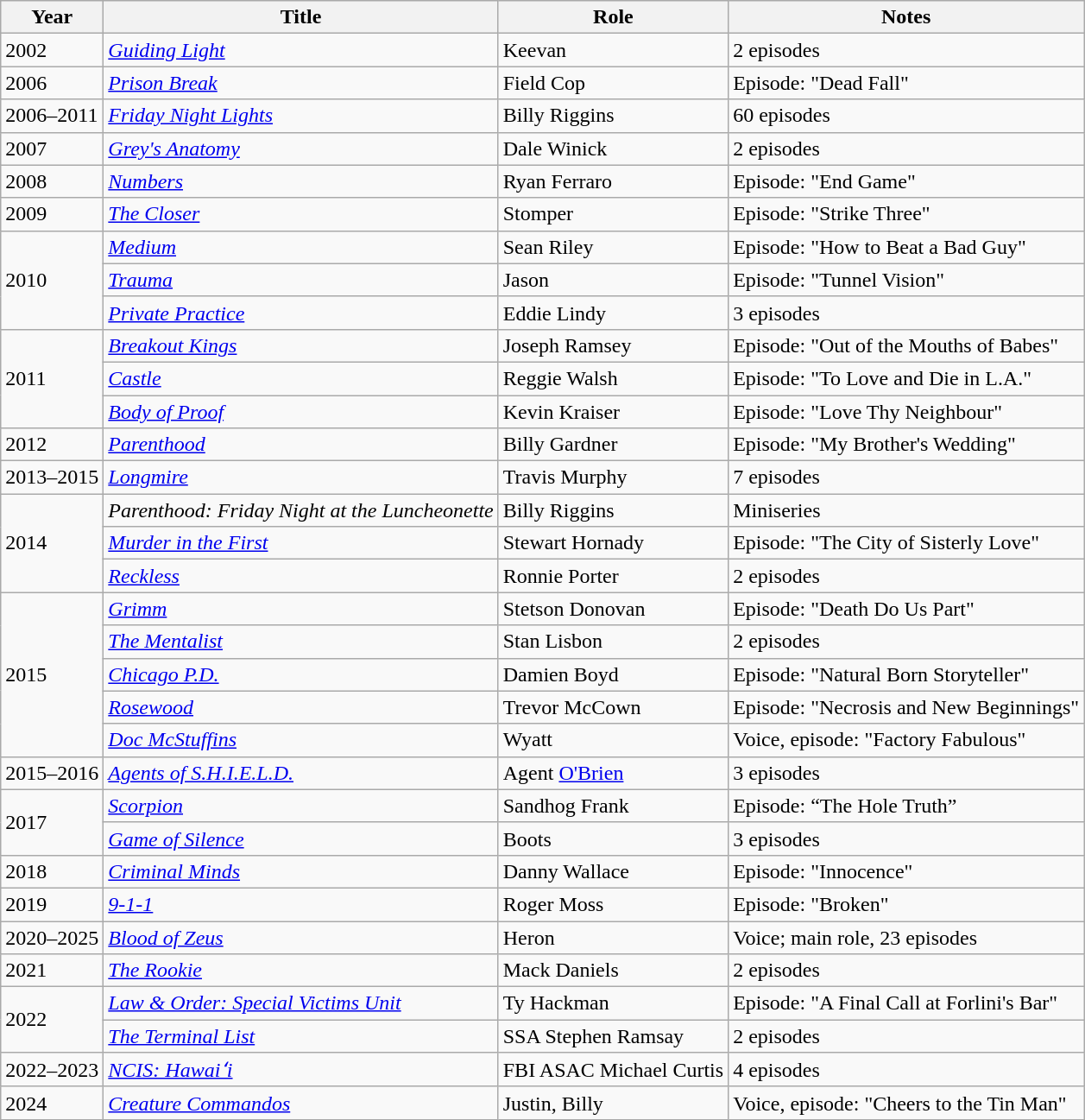<table class="wikitable sortable">
<tr>
<th>Year</th>
<th>Title</th>
<th>Role</th>
<th class="unsortable">Notes</th>
</tr>
<tr>
<td>2002</td>
<td><em><a href='#'>Guiding Light</a></em></td>
<td>Keevan</td>
<td>2 episodes</td>
</tr>
<tr>
<td>2006</td>
<td><em><a href='#'>Prison Break</a></em></td>
<td>Field Cop</td>
<td>Episode: "Dead Fall"</td>
</tr>
<tr>
<td>2006–2011</td>
<td><em><a href='#'>Friday Night Lights</a></em></td>
<td>Billy Riggins</td>
<td>60 episodes</td>
</tr>
<tr>
<td>2007</td>
<td><em><a href='#'>Grey's Anatomy</a></em></td>
<td>Dale Winick</td>
<td>2 episodes</td>
</tr>
<tr>
<td>2008</td>
<td><em><a href='#'>Numbers</a></em></td>
<td>Ryan Ferraro</td>
<td>Episode: "End Game"</td>
</tr>
<tr>
<td>2009</td>
<td><em><a href='#'>The Closer</a></em></td>
<td>Stomper</td>
<td>Episode: "Strike Three"</td>
</tr>
<tr>
<td rowspan=3>2010</td>
<td><em><a href='#'>Medium</a></em></td>
<td>Sean Riley</td>
<td>Episode: "How to Beat a Bad Guy"</td>
</tr>
<tr>
<td><em><a href='#'>Trauma</a></em></td>
<td>Jason</td>
<td>Episode: "Tunnel Vision"</td>
</tr>
<tr>
<td><em><a href='#'>Private Practice</a></em></td>
<td>Eddie Lindy</td>
<td>3 episodes</td>
</tr>
<tr>
<td rowspan=3>2011</td>
<td><em><a href='#'>Breakout Kings</a></em></td>
<td>Joseph Ramsey</td>
<td>Episode: "Out of the Mouths of Babes"</td>
</tr>
<tr>
<td><em><a href='#'>Castle</a></em></td>
<td>Reggie Walsh</td>
<td>Episode: "To Love and Die in L.A."</td>
</tr>
<tr>
<td><em><a href='#'>Body of Proof</a></em></td>
<td>Kevin Kraiser</td>
<td>Episode: "Love Thy Neighbour"</td>
</tr>
<tr>
<td>2012</td>
<td><em><a href='#'>Parenthood</a></em></td>
<td>Billy Gardner</td>
<td>Episode: "My Brother's Wedding"</td>
</tr>
<tr>
<td>2013–2015</td>
<td><em><a href='#'>Longmire</a></em></td>
<td>Travis Murphy</td>
<td>7 episodes</td>
</tr>
<tr>
<td rowspan=3>2014</td>
<td><em>Parenthood: Friday Night at the Luncheonette</em></td>
<td>Billy Riggins</td>
<td>Miniseries</td>
</tr>
<tr>
<td><em><a href='#'>Murder in the First</a></em></td>
<td>Stewart Hornady</td>
<td>Episode: "The City of Sisterly Love"</td>
</tr>
<tr>
<td><em><a href='#'>Reckless</a></em></td>
<td>Ronnie Porter</td>
<td>2 episodes</td>
</tr>
<tr>
<td rowspan=5>2015</td>
<td><em><a href='#'>Grimm</a></em></td>
<td>Stetson Donovan</td>
<td>Episode: "Death Do Us Part"</td>
</tr>
<tr>
<td><em><a href='#'>The Mentalist</a></em></td>
<td>Stan Lisbon</td>
<td>2 episodes</td>
</tr>
<tr>
<td><em><a href='#'>Chicago P.D.</a></em></td>
<td>Damien Boyd</td>
<td>Episode: "Natural Born Storyteller"</td>
</tr>
<tr>
<td><em><a href='#'>Rosewood</a></em></td>
<td>Trevor McCown</td>
<td>Episode: "Necrosis and New Beginnings"</td>
</tr>
<tr>
<td><em><a href='#'>Doc McStuffins</a></em></td>
<td>Wyatt</td>
<td>Voice, episode: "Factory Fabulous"</td>
</tr>
<tr>
<td>2015–2016</td>
<td><em><a href='#'>Agents of S.H.I.E.L.D.</a></em></td>
<td>Agent <a href='#'>O'Brien</a></td>
<td>3 episodes</td>
</tr>
<tr>
<td rowspan=2>2017</td>
<td><em><a href='#'>Scorpion</a></em></td>
<td>Sandhog Frank</td>
<td>Episode: “The Hole Truth”</td>
</tr>
<tr>
<td><em><a href='#'>Game of Silence</a></em></td>
<td>Boots</td>
<td>3 episodes</td>
</tr>
<tr>
<td>2018</td>
<td><em><a href='#'>Criminal Minds</a></em></td>
<td>Danny Wallace</td>
<td>Episode: "Innocence"</td>
</tr>
<tr>
<td>2019</td>
<td><em><a href='#'>9-1-1</a></em></td>
<td>Roger Moss</td>
<td>Episode: "Broken"</td>
</tr>
<tr>
<td>2020–2025</td>
<td><em><a href='#'>Blood of Zeus</a></em></td>
<td>Heron</td>
<td>Voice; main role, 23 episodes</td>
</tr>
<tr>
<td>2021</td>
<td><em><a href='#'>The Rookie</a></em></td>
<td>Mack Daniels</td>
<td>2 episodes</td>
</tr>
<tr>
<td rowspan=2>2022</td>
<td><em><a href='#'>Law & Order: Special Victims Unit</a></em></td>
<td>Ty Hackman</td>
<td>Episode: "A Final Call at Forlini's Bar"</td>
</tr>
<tr>
<td><em><a href='#'>The Terminal List</a></em></td>
<td>SSA Stephen Ramsay</td>
<td>2 episodes</td>
</tr>
<tr>
<td>2022–2023</td>
<td><em><a href='#'>NCIS: Hawaiʻi</a></em></td>
<td>FBI ASAC Michael Curtis</td>
<td>4 episodes</td>
</tr>
<tr>
<td>2024</td>
<td><em><a href='#'>Creature Commandos</a></em></td>
<td>Justin, Billy</td>
<td>Voice, episode: "Cheers to the Tin Man"</td>
</tr>
</table>
